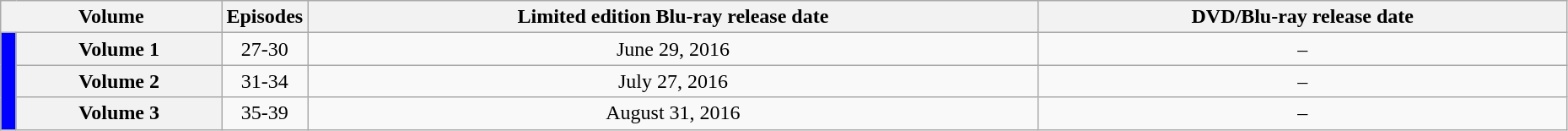<table class="wikitable" style="text-align: center; width: 98%;">
<tr>
<th scope="column" colspan="2">Volume</th>
<th scope="column" style="width:5%;">Episodes</th>
<th scope="column">Limited edition Blu-ray release date</th>
<th scope="column">DVD/Blu-ray release date</th>
</tr>
<tr>
<td rowspan="13"  style="width:1%; background:blue;"></td>
<th scope="row">Volume 1</th>
<td>27-30</td>
<td>June 29, 2016</td>
<td>–</td>
</tr>
<tr>
<th scope="row">Volume 2</th>
<td>31-34</td>
<td>July 27, 2016</td>
<td>–</td>
</tr>
<tr>
<th scope="row">Volume 3</th>
<td>35-39</td>
<td>August 31, 2016</td>
<td>–</td>
</tr>
</table>
